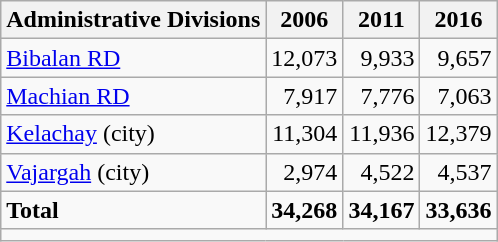<table class="wikitable">
<tr>
<th>Administrative Divisions</th>
<th>2006</th>
<th>2011</th>
<th>2016</th>
</tr>
<tr>
<td><a href='#'>Bibalan RD</a></td>
<td style="text-align: right;">12,073</td>
<td style="text-align: right;">9,933</td>
<td style="text-align: right;">9,657</td>
</tr>
<tr>
<td><a href='#'>Machian RD</a></td>
<td style="text-align: right;">7,917</td>
<td style="text-align: right;">7,776</td>
<td style="text-align: right;">7,063</td>
</tr>
<tr>
<td><a href='#'>Kelachay</a> (city)</td>
<td style="text-align: right;">11,304</td>
<td style="text-align: right;">11,936</td>
<td style="text-align: right;">12,379</td>
</tr>
<tr>
<td><a href='#'>Vajargah</a> (city)</td>
<td style="text-align: right;">2,974</td>
<td style="text-align: right;">4,522</td>
<td style="text-align: right;">4,537</td>
</tr>
<tr>
<td><strong>Total</strong></td>
<td style="text-align: right;"><strong>34,268</strong></td>
<td style="text-align: right;"><strong>34,167</strong></td>
<td style="text-align: right;"><strong>33,636</strong></td>
</tr>
<tr>
<td colspan=4></td>
</tr>
</table>
